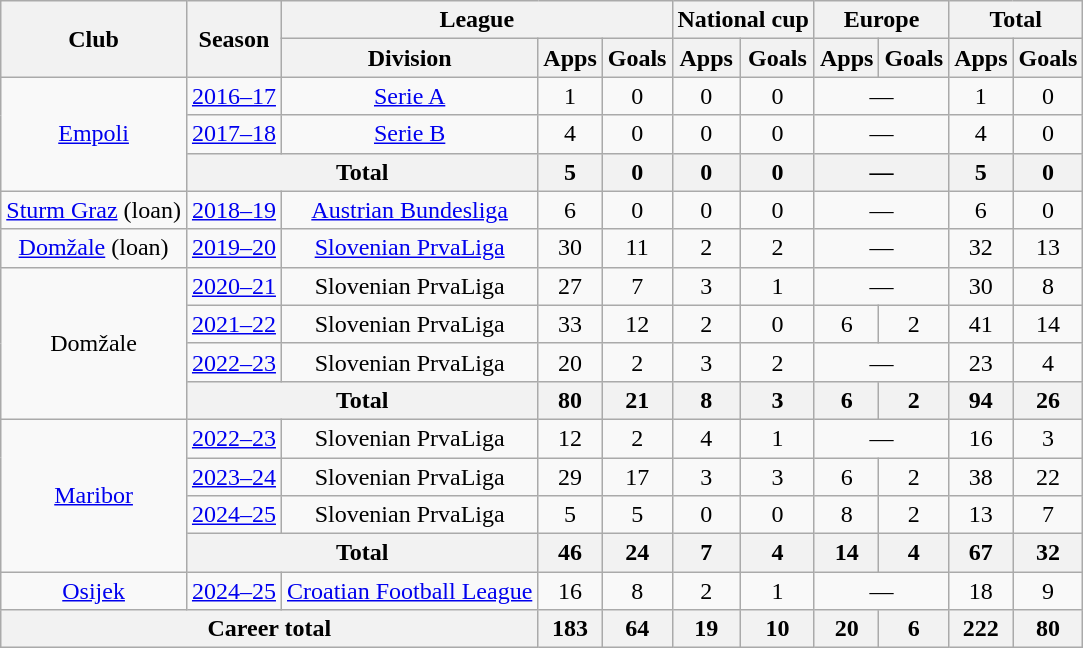<table class="wikitable" style="text-align: center;">
<tr>
<th rowspan="2">Club</th>
<th rowspan="2">Season</th>
<th colspan="3">League</th>
<th colspan="2">National cup</th>
<th colspan="2">Europe</th>
<th colspan="2">Total</th>
</tr>
<tr>
<th>Division</th>
<th>Apps</th>
<th>Goals</th>
<th>Apps</th>
<th>Goals</th>
<th>Apps</th>
<th>Goals</th>
<th>Apps</th>
<th>Goals</th>
</tr>
<tr>
<td rowspan="3"><a href='#'>Empoli</a></td>
<td><a href='#'>2016–17</a></td>
<td><a href='#'>Serie A</a></td>
<td>1</td>
<td>0</td>
<td>0</td>
<td>0</td>
<td colspan="2">—</td>
<td>1</td>
<td>0</td>
</tr>
<tr>
<td><a href='#'>2017–18</a></td>
<td><a href='#'>Serie B</a></td>
<td>4</td>
<td>0</td>
<td>0</td>
<td>0</td>
<td colspan="2">—</td>
<td>4</td>
<td>0</td>
</tr>
<tr>
<th colspan="2">Total</th>
<th>5</th>
<th>0</th>
<th>0</th>
<th>0</th>
<th colspan="2">—</th>
<th>5</th>
<th>0</th>
</tr>
<tr>
<td><a href='#'>Sturm Graz</a> (loan)</td>
<td><a href='#'>2018–19</a></td>
<td><a href='#'>Austrian Bundesliga</a></td>
<td>6</td>
<td>0</td>
<td>0</td>
<td>0</td>
<td colspan="2">—</td>
<td>6</td>
<td>0</td>
</tr>
<tr>
<td><a href='#'> Domžale</a> (loan)</td>
<td><a href='#'>2019–20</a></td>
<td><a href='#'>Slovenian PrvaLiga</a></td>
<td>30</td>
<td>11</td>
<td>2</td>
<td>2</td>
<td colspan="2">—</td>
<td>32</td>
<td>13</td>
</tr>
<tr>
<td rowspan="4">Domžale</td>
<td><a href='#'>2020–21</a></td>
<td>Slovenian PrvaLiga</td>
<td>27</td>
<td>7</td>
<td>3</td>
<td>1</td>
<td colspan="2">—</td>
<td>30</td>
<td>8</td>
</tr>
<tr>
<td><a href='#'>2021–22</a></td>
<td>Slovenian PrvaLiga</td>
<td>33</td>
<td>12</td>
<td>2</td>
<td>0</td>
<td>6</td>
<td>2</td>
<td>41</td>
<td>14</td>
</tr>
<tr>
<td><a href='#'>2022–23</a></td>
<td>Slovenian PrvaLiga</td>
<td>20</td>
<td>2</td>
<td>3</td>
<td>2</td>
<td colspan="2">—</td>
<td>23</td>
<td>4</td>
</tr>
<tr>
<th colspan="2">Total</th>
<th>80</th>
<th>21</th>
<th>8</th>
<th>3</th>
<th>6</th>
<th>2</th>
<th>94</th>
<th>26</th>
</tr>
<tr>
<td rowspan="4"><a href='#'>Maribor</a></td>
<td><a href='#'>2022–23</a></td>
<td>Slovenian PrvaLiga</td>
<td>12</td>
<td>2</td>
<td>4</td>
<td>1</td>
<td colspan="2">—</td>
<td>16</td>
<td>3</td>
</tr>
<tr>
<td><a href='#'>2023–24</a></td>
<td>Slovenian PrvaLiga</td>
<td>29</td>
<td>17</td>
<td>3</td>
<td>3</td>
<td>6</td>
<td>2</td>
<td>38</td>
<td>22</td>
</tr>
<tr>
<td><a href='#'>2024–25</a></td>
<td>Slovenian PrvaLiga</td>
<td>5</td>
<td>5</td>
<td>0</td>
<td>0</td>
<td>8</td>
<td>2</td>
<td>13</td>
<td>7</td>
</tr>
<tr>
<th colspan="2">Total</th>
<th>46</th>
<th>24</th>
<th>7</th>
<th>4</th>
<th>14</th>
<th>4</th>
<th>67</th>
<th>32</th>
</tr>
<tr>
<td><a href='#'>Osijek</a></td>
<td><a href='#'>2024–25</a></td>
<td><a href='#'>Croatian Football League</a></td>
<td>16</td>
<td>8</td>
<td>2</td>
<td>1</td>
<td colspan="2">—</td>
<td>18</td>
<td>9</td>
</tr>
<tr>
<th colspan="3">Career total</th>
<th>183</th>
<th>64</th>
<th>19</th>
<th>10</th>
<th>20</th>
<th>6</th>
<th>222</th>
<th>80</th>
</tr>
</table>
